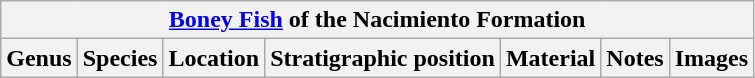<table class="wikitable" align="center">
<tr>
<th colspan="7" align="center"><a href='#'>Boney Fish</a> of the Nacimiento Formation</th>
</tr>
<tr>
<th>Genus</th>
<th>Species</th>
<th>Location</th>
<th>Stratigraphic position</th>
<th>Material</th>
<th>Notes</th>
<th>Images</th>
</tr>
</table>
